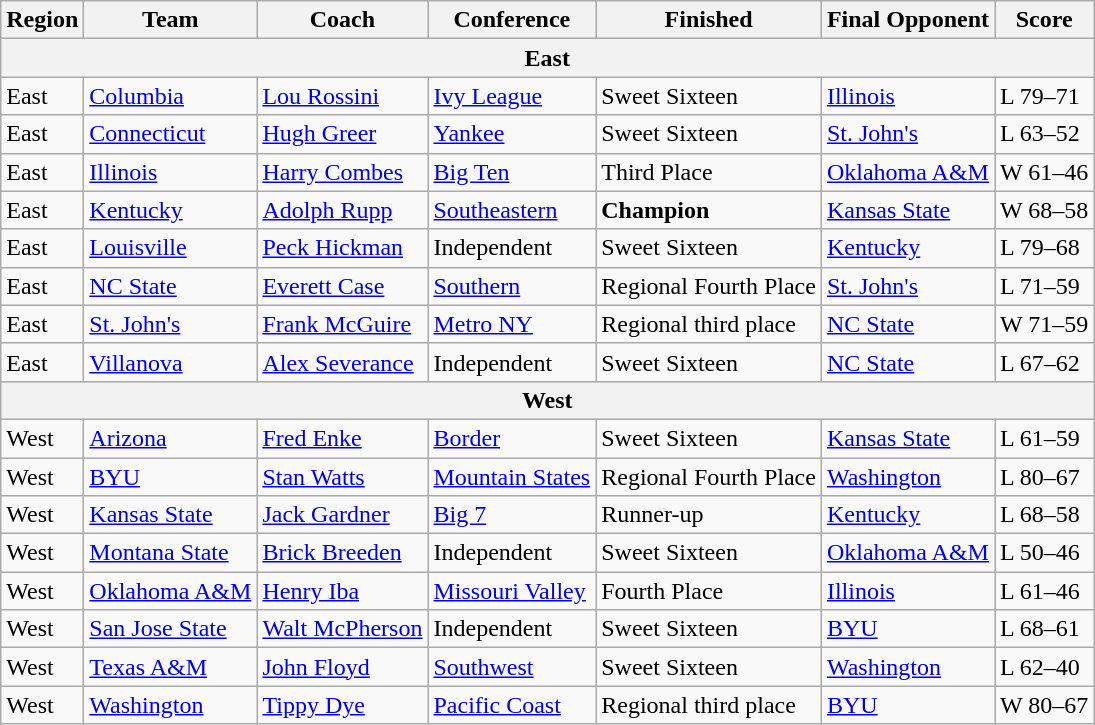<table class=wikitable>
<tr>
<th>Region</th>
<th>Team</th>
<th>Coach</th>
<th>Conference</th>
<th>Finished</th>
<th>Final Opponent</th>
<th>Score</th>
</tr>
<tr>
<th colspan=7>East</th>
</tr>
<tr>
<td>East</td>
<td><a href='#'>Columbia</a></td>
<td><a href='#'>Lou Rossini</a></td>
<td><a href='#'>Ivy League</a></td>
<td>Sweet Sixteen</td>
<td><a href='#'>Illinois</a></td>
<td>L 79–71</td>
</tr>
<tr>
<td>East</td>
<td><a href='#'>Connecticut</a></td>
<td><a href='#'>Hugh Greer</a></td>
<td><a href='#'>Yankee</a></td>
<td>Sweet Sixteen</td>
<td><a href='#'>St. John's</a></td>
<td>L 63–52</td>
</tr>
<tr>
<td>East</td>
<td><a href='#'>Illinois</a></td>
<td><a href='#'>Harry Combes</a></td>
<td><a href='#'>Big Ten</a></td>
<td>Third Place</td>
<td><a href='#'>Oklahoma A&M</a></td>
<td>W 61–46</td>
</tr>
<tr>
<td>East</td>
<td><a href='#'>Kentucky</a></td>
<td><a href='#'>Adolph Rupp</a></td>
<td><a href='#'>Southeastern</a></td>
<td><strong>Champion</strong></td>
<td><a href='#'>Kansas State</a></td>
<td>W 68–58</td>
</tr>
<tr>
<td>East</td>
<td><a href='#'>Louisville</a></td>
<td><a href='#'>Peck Hickman</a></td>
<td>Independent</td>
<td>Sweet Sixteen</td>
<td><a href='#'>Kentucky</a></td>
<td>L 79–68</td>
</tr>
<tr>
<td>East</td>
<td><a href='#'>NC State</a></td>
<td><a href='#'>Everett Case</a></td>
<td><a href='#'>Southern</a></td>
<td>Regional Fourth Place</td>
<td><a href='#'>St. John's</a></td>
<td>L 71–59</td>
</tr>
<tr>
<td>East</td>
<td><a href='#'>St. John's</a></td>
<td><a href='#'>Frank McGuire</a></td>
<td><a href='#'>Metro NY</a></td>
<td>Regional third place</td>
<td><a href='#'>NC State</a></td>
<td>W 71–59</td>
</tr>
<tr>
<td>East</td>
<td><a href='#'>Villanova</a></td>
<td><a href='#'>Alex Severance</a></td>
<td>Independent</td>
<td>Sweet Sixteen</td>
<td><a href='#'>NC State</a></td>
<td>L 67–62</td>
</tr>
<tr>
<th colspan=7>West</th>
</tr>
<tr>
<td>West</td>
<td><a href='#'>Arizona</a></td>
<td><a href='#'>Fred Enke</a></td>
<td><a href='#'>Border</a></td>
<td>Sweet Sixteen</td>
<td><a href='#'>Kansas State</a></td>
<td>L 61–59</td>
</tr>
<tr>
<td>West</td>
<td><a href='#'>BYU</a></td>
<td><a href='#'>Stan Watts</a></td>
<td><a href='#'>Mountain States</a></td>
<td>Regional Fourth Place</td>
<td><a href='#'>Washington</a></td>
<td>L 80–67</td>
</tr>
<tr>
<td>West</td>
<td><a href='#'>Kansas State</a></td>
<td><a href='#'>Jack Gardner</a></td>
<td><a href='#'>Big 7</a></td>
<td>Runner-up</td>
<td><a href='#'>Kentucky</a></td>
<td>L 68–58</td>
</tr>
<tr>
<td>West</td>
<td><a href='#'>Montana State</a></td>
<td><a href='#'>Brick Breeden</a></td>
<td>Independent</td>
<td>Sweet Sixteen</td>
<td><a href='#'>Oklahoma A&M</a></td>
<td>L 50–46</td>
</tr>
<tr>
<td>West</td>
<td><a href='#'>Oklahoma A&M</a></td>
<td><a href='#'>Henry Iba</a></td>
<td><a href='#'>Missouri Valley</a></td>
<td>Fourth Place</td>
<td><a href='#'>Illinois</a></td>
<td>L 61–46</td>
</tr>
<tr>
<td>West</td>
<td><a href='#'>San Jose State</a></td>
<td><a href='#'>Walt McPherson</a></td>
<td>Independent</td>
<td>Sweet Sixteen</td>
<td><a href='#'>BYU</a></td>
<td>L 68–61</td>
</tr>
<tr>
<td>West</td>
<td><a href='#'>Texas A&M</a></td>
<td><a href='#'>John Floyd</a></td>
<td><a href='#'>Southwest</a></td>
<td>Sweet Sixteen</td>
<td><a href='#'>Washington</a></td>
<td>L 62–40</td>
</tr>
<tr>
<td>West</td>
<td><a href='#'>Washington</a></td>
<td><a href='#'>Tippy Dye</a></td>
<td><a href='#'>Pacific Coast</a></td>
<td>Regional third place</td>
<td><a href='#'>BYU</a></td>
<td>W 80–67</td>
</tr>
</table>
